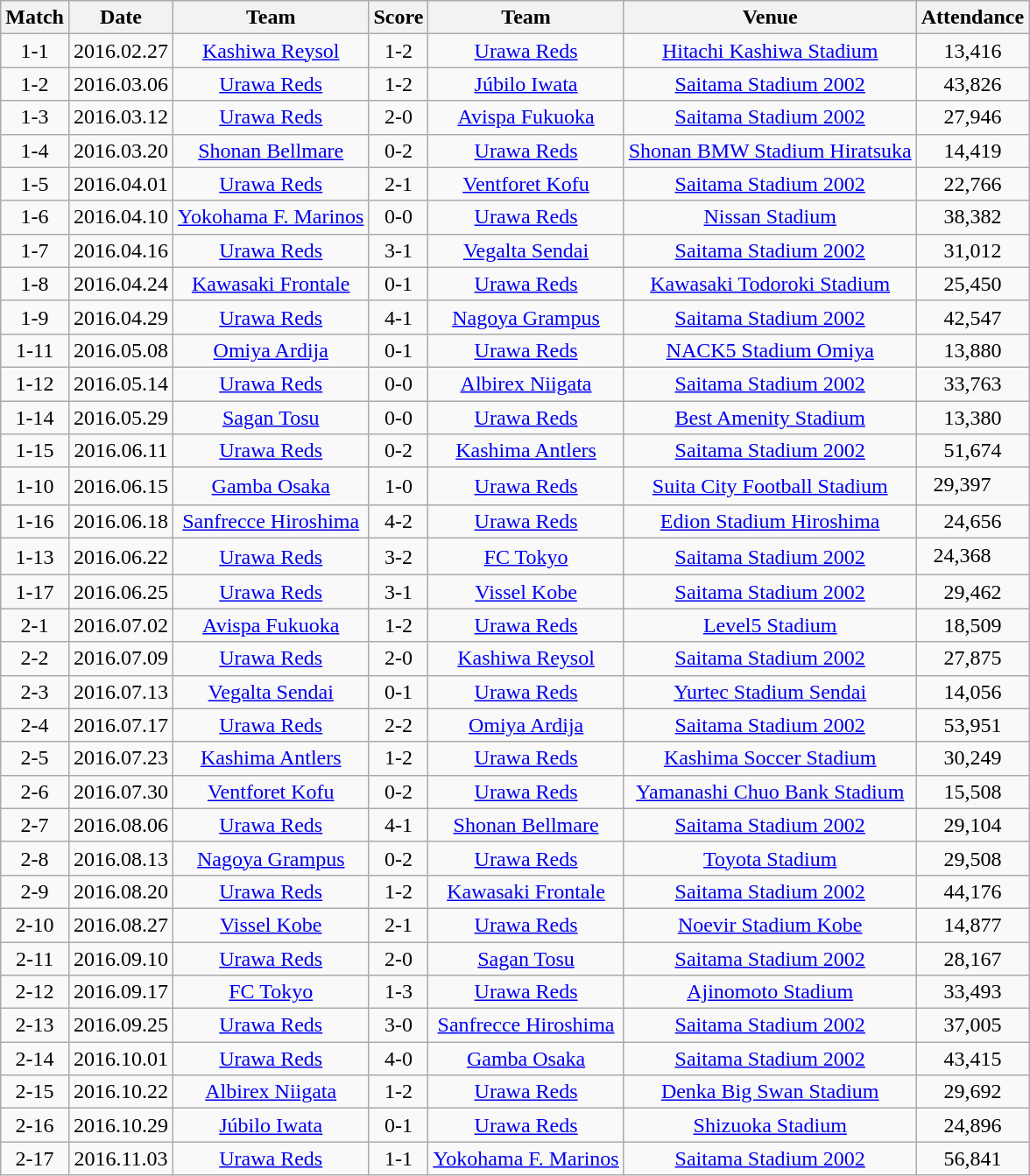<table class="wikitable" style="text-align:center;">
<tr>
<th>Match</th>
<th>Date</th>
<th>Team</th>
<th>Score</th>
<th>Team</th>
<th>Venue</th>
<th>Attendance</th>
</tr>
<tr>
<td>1-1</td>
<td>2016.02.27</td>
<td><a href='#'>Kashiwa Reysol</a></td>
<td>1-2</td>
<td><a href='#'>Urawa Reds</a></td>
<td><a href='#'>Hitachi Kashiwa Stadium</a></td>
<td>13,416</td>
</tr>
<tr>
<td>1-2</td>
<td>2016.03.06</td>
<td><a href='#'>Urawa Reds</a></td>
<td>1-2</td>
<td><a href='#'>Júbilo Iwata</a></td>
<td><a href='#'>Saitama Stadium 2002</a></td>
<td>43,826</td>
</tr>
<tr>
<td>1-3</td>
<td>2016.03.12</td>
<td><a href='#'>Urawa Reds</a></td>
<td>2-0</td>
<td><a href='#'>Avispa Fukuoka</a></td>
<td><a href='#'>Saitama Stadium 2002</a></td>
<td>27,946</td>
</tr>
<tr>
<td>1-4</td>
<td>2016.03.20</td>
<td><a href='#'>Shonan Bellmare</a></td>
<td>0-2</td>
<td><a href='#'>Urawa Reds</a></td>
<td><a href='#'>Shonan BMW Stadium Hiratsuka</a></td>
<td>14,419</td>
</tr>
<tr>
<td>1-5</td>
<td>2016.04.01</td>
<td><a href='#'>Urawa Reds</a></td>
<td>2-1</td>
<td><a href='#'>Ventforet Kofu</a></td>
<td><a href='#'>Saitama Stadium 2002</a></td>
<td>22,766</td>
</tr>
<tr>
<td>1-6</td>
<td>2016.04.10</td>
<td><a href='#'>Yokohama F. Marinos</a></td>
<td>0-0</td>
<td><a href='#'>Urawa Reds</a></td>
<td><a href='#'>Nissan Stadium</a></td>
<td>38,382</td>
</tr>
<tr>
<td>1-7</td>
<td>2016.04.16</td>
<td><a href='#'>Urawa Reds</a></td>
<td>3-1</td>
<td><a href='#'>Vegalta Sendai</a></td>
<td><a href='#'>Saitama Stadium 2002</a></td>
<td>31,012</td>
</tr>
<tr>
<td>1-8</td>
<td>2016.04.24</td>
<td><a href='#'>Kawasaki Frontale</a></td>
<td>0-1</td>
<td><a href='#'>Urawa Reds</a></td>
<td><a href='#'>Kawasaki Todoroki Stadium</a></td>
<td>25,450</td>
</tr>
<tr>
<td>1-9</td>
<td>2016.04.29</td>
<td><a href='#'>Urawa Reds</a></td>
<td>4-1</td>
<td><a href='#'>Nagoya Grampus</a></td>
<td><a href='#'>Saitama Stadium 2002</a></td>
<td>42,547</td>
</tr>
<tr>
<td>1-11</td>
<td>2016.05.08</td>
<td><a href='#'>Omiya Ardija</a></td>
<td>0-1</td>
<td><a href='#'>Urawa Reds</a></td>
<td><a href='#'>NACK5 Stadium Omiya</a></td>
<td>13,880</td>
</tr>
<tr>
<td>1-12</td>
<td>2016.05.14</td>
<td><a href='#'>Urawa Reds</a></td>
<td>0-0</td>
<td><a href='#'>Albirex Niigata</a></td>
<td><a href='#'>Saitama Stadium 2002</a></td>
<td>33,763</td>
</tr>
<tr>
<td>1-14</td>
<td>2016.05.29</td>
<td><a href='#'>Sagan Tosu</a></td>
<td>0-0</td>
<td><a href='#'>Urawa Reds</a></td>
<td><a href='#'>Best Amenity Stadium</a></td>
<td>13,380</td>
</tr>
<tr>
<td>1-15</td>
<td>2016.06.11</td>
<td><a href='#'>Urawa Reds</a></td>
<td>0-2</td>
<td><a href='#'>Kashima Antlers</a></td>
<td><a href='#'>Saitama Stadium 2002</a></td>
<td>51,674</td>
</tr>
<tr>
<td>1-10</td>
<td>2016.06.15</td>
<td><a href='#'>Gamba Osaka</a></td>
<td>1-0</td>
<td><a href='#'>Urawa Reds</a></td>
<td><a href='#'>Suita City Football Stadium</a></td>
<td>29,397　</td>
</tr>
<tr>
<td>1-16</td>
<td>2016.06.18</td>
<td><a href='#'>Sanfrecce Hiroshima</a></td>
<td>4-2</td>
<td><a href='#'>Urawa Reds</a></td>
<td><a href='#'>Edion Stadium Hiroshima</a></td>
<td>24,656</td>
</tr>
<tr>
<td>1-13</td>
<td>2016.06.22</td>
<td><a href='#'>Urawa Reds</a></td>
<td>3-2</td>
<td><a href='#'>FC Tokyo</a></td>
<td><a href='#'>Saitama Stadium 2002</a></td>
<td>24,368　</td>
</tr>
<tr>
<td>1-17</td>
<td>2016.06.25</td>
<td><a href='#'>Urawa Reds</a></td>
<td>3-1</td>
<td><a href='#'>Vissel Kobe</a></td>
<td><a href='#'>Saitama Stadium 2002</a></td>
<td>29,462</td>
</tr>
<tr>
<td>2-1</td>
<td>2016.07.02</td>
<td><a href='#'>Avispa Fukuoka</a></td>
<td>1-2</td>
<td><a href='#'>Urawa Reds</a></td>
<td><a href='#'>Level5 Stadium</a></td>
<td>18,509</td>
</tr>
<tr>
<td>2-2</td>
<td>2016.07.09</td>
<td><a href='#'>Urawa Reds</a></td>
<td>2-0</td>
<td><a href='#'>Kashiwa Reysol</a></td>
<td><a href='#'>Saitama Stadium 2002</a></td>
<td>27,875</td>
</tr>
<tr>
<td>2-3</td>
<td>2016.07.13</td>
<td><a href='#'>Vegalta Sendai</a></td>
<td>0-1</td>
<td><a href='#'>Urawa Reds</a></td>
<td><a href='#'>Yurtec Stadium Sendai</a></td>
<td>14,056</td>
</tr>
<tr>
<td>2-4</td>
<td>2016.07.17</td>
<td><a href='#'>Urawa Reds</a></td>
<td>2-2</td>
<td><a href='#'>Omiya Ardija</a></td>
<td><a href='#'>Saitama Stadium 2002</a></td>
<td>53,951</td>
</tr>
<tr>
<td>2-5</td>
<td>2016.07.23</td>
<td><a href='#'>Kashima Antlers</a></td>
<td>1-2</td>
<td><a href='#'>Urawa Reds</a></td>
<td><a href='#'>Kashima Soccer Stadium</a></td>
<td>30,249</td>
</tr>
<tr>
<td>2-6</td>
<td>2016.07.30</td>
<td><a href='#'>Ventforet Kofu</a></td>
<td>0-2</td>
<td><a href='#'>Urawa Reds</a></td>
<td><a href='#'>Yamanashi Chuo Bank Stadium</a></td>
<td>15,508</td>
</tr>
<tr>
<td>2-7</td>
<td>2016.08.06</td>
<td><a href='#'>Urawa Reds</a></td>
<td>4-1</td>
<td><a href='#'>Shonan Bellmare</a></td>
<td><a href='#'>Saitama Stadium 2002</a></td>
<td>29,104</td>
</tr>
<tr>
<td>2-8</td>
<td>2016.08.13</td>
<td><a href='#'>Nagoya Grampus</a></td>
<td>0-2</td>
<td><a href='#'>Urawa Reds</a></td>
<td><a href='#'>Toyota Stadium</a></td>
<td>29,508</td>
</tr>
<tr>
<td>2-9</td>
<td>2016.08.20</td>
<td><a href='#'>Urawa Reds</a></td>
<td>1-2</td>
<td><a href='#'>Kawasaki Frontale</a></td>
<td><a href='#'>Saitama Stadium 2002</a></td>
<td>44,176</td>
</tr>
<tr>
<td>2-10</td>
<td>2016.08.27</td>
<td><a href='#'>Vissel Kobe</a></td>
<td>2-1</td>
<td><a href='#'>Urawa Reds</a></td>
<td><a href='#'>Noevir Stadium Kobe</a></td>
<td>14,877</td>
</tr>
<tr>
<td>2-11</td>
<td>2016.09.10</td>
<td><a href='#'>Urawa Reds</a></td>
<td>2-0</td>
<td><a href='#'>Sagan Tosu</a></td>
<td><a href='#'>Saitama Stadium 2002</a></td>
<td>28,167</td>
</tr>
<tr>
<td>2-12</td>
<td>2016.09.17</td>
<td><a href='#'>FC Tokyo</a></td>
<td>1-3</td>
<td><a href='#'>Urawa Reds</a></td>
<td><a href='#'>Ajinomoto Stadium</a></td>
<td>33,493</td>
</tr>
<tr>
<td>2-13</td>
<td>2016.09.25</td>
<td><a href='#'>Urawa Reds</a></td>
<td>3-0</td>
<td><a href='#'>Sanfrecce Hiroshima</a></td>
<td><a href='#'>Saitama Stadium 2002</a></td>
<td>37,005</td>
</tr>
<tr>
<td>2-14</td>
<td>2016.10.01</td>
<td><a href='#'>Urawa Reds</a></td>
<td>4-0</td>
<td><a href='#'>Gamba Osaka</a></td>
<td><a href='#'>Saitama Stadium 2002</a></td>
<td>43,415</td>
</tr>
<tr>
<td>2-15</td>
<td>2016.10.22</td>
<td><a href='#'>Albirex Niigata</a></td>
<td>1-2</td>
<td><a href='#'>Urawa Reds</a></td>
<td><a href='#'>Denka Big Swan Stadium</a></td>
<td>29,692</td>
</tr>
<tr>
<td>2-16</td>
<td>2016.10.29</td>
<td><a href='#'>Júbilo Iwata</a></td>
<td>0-1</td>
<td><a href='#'>Urawa Reds</a></td>
<td><a href='#'>Shizuoka Stadium</a></td>
<td>24,896</td>
</tr>
<tr>
<td>2-17</td>
<td>2016.11.03</td>
<td><a href='#'>Urawa Reds</a></td>
<td>1-1</td>
<td><a href='#'>Yokohama F. Marinos</a></td>
<td><a href='#'>Saitama Stadium 2002</a></td>
<td>56,841</td>
</tr>
</table>
